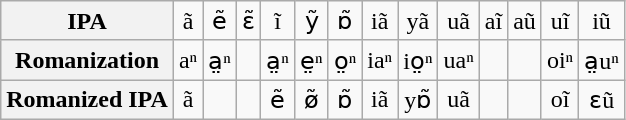<table class="wikitable" style="height:20px; text-align:center">
<tr>
<th>IPA</th>
<td>ã</td>
<td>ẽ</td>
<td>ɛ̃</td>
<td>ĩ</td>
<td>ỹ</td>
<td>ɒ̃</td>
<td>iã</td>
<td>yã</td>
<td>uã</td>
<td>aĩ</td>
<td>aũ</td>
<td>uĩ</td>
<td>iũ</td>
</tr>
<tr>
<th>Romanization</th>
<td>aⁿ</td>
<td>a̤ⁿ</td>
<td></td>
<td>a̤ⁿ</td>
<td>e̤ⁿ</td>
<td>o̤ⁿ</td>
<td>iaⁿ</td>
<td>io̤ⁿ</td>
<td>uaⁿ</td>
<td></td>
<td></td>
<td>oiⁿ</td>
<td>a̤uⁿ</td>
</tr>
<tr>
<th>Romanized IPA</th>
<td>ã</td>
<td></td>
<td></td>
<td>ẽ</td>
<td>ø̃</td>
<td>ɒ̃</td>
<td>iã</td>
<td>yɒ̃</td>
<td>uã</td>
<td></td>
<td></td>
<td>oĩ</td>
<td>ɛũ</td>
</tr>
</table>
